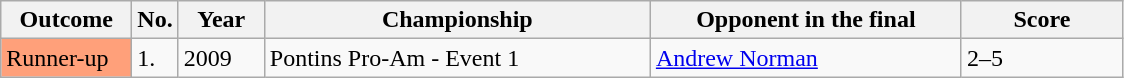<table class="sortable wikitable">
<tr>
<th width="80">Outcome</th>
<th width="20">No.</th>
<th width="50">Year</th>
<th width="250">Championship</th>
<th width="200">Opponent in the final</th>
<th width="100">Score</th>
</tr>
<tr>
<td style="background:#ffa07a;">Runner-up</td>
<td>1.</td>
<td>2009</td>
<td>Pontins Pro-Am - Event 1</td>
<td> <a href='#'>Andrew Norman</a></td>
<td>2–5</td>
</tr>
</table>
